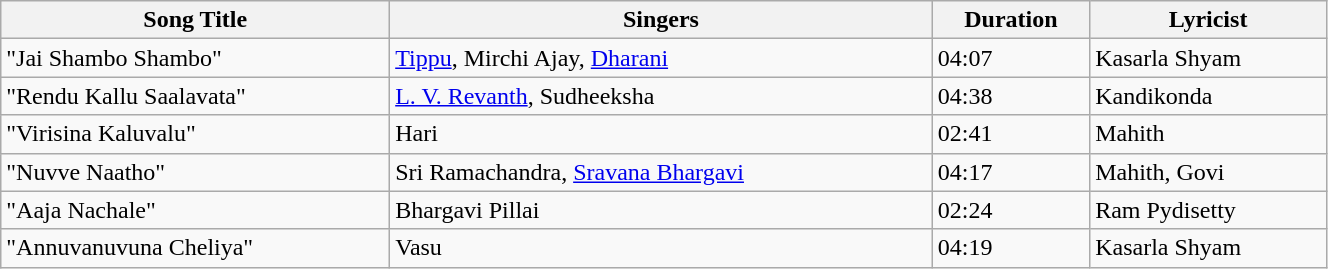<table class="wikitable" style="width:70%;">
<tr>
<th>Song Title</th>
<th>Singers</th>
<th>Duration</th>
<th>Lyricist</th>
</tr>
<tr>
<td>"Jai Shambo Shambo"</td>
<td><a href='#'>Tippu</a>, Mirchi Ajay, <a href='#'>Dharani</a></td>
<td>04:07</td>
<td>Kasarla Shyam</td>
</tr>
<tr>
<td>"Rendu Kallu Saalavata"</td>
<td><a href='#'>L. V. Revanth</a>, Sudheeksha</td>
<td>04:38</td>
<td>Kandikonda</td>
</tr>
<tr>
<td>"Virisina Kaluvalu"</td>
<td>Hari</td>
<td>02:41</td>
<td>Mahith</td>
</tr>
<tr>
<td>"Nuvve Naatho"</td>
<td>Sri Ramachandra, <a href='#'>Sravana Bhargavi</a></td>
<td>04:17</td>
<td>Mahith, Govi</td>
</tr>
<tr>
<td>"Aaja Nachale"</td>
<td>Bhargavi Pillai</td>
<td>02:24</td>
<td>Ram Pydisetty</td>
</tr>
<tr>
<td>"Annuvanuvuna Cheliya"</td>
<td>Vasu</td>
<td>04:19</td>
<td>Kasarla Shyam</td>
</tr>
</table>
